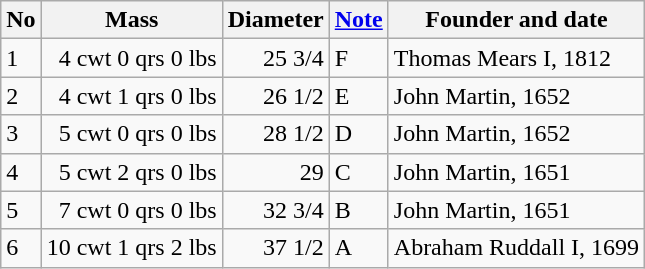<table class="wikitable">
<tr>
<th>No</th>
<th>Mass</th>
<th>Diameter</th>
<th><a href='#'>Note</a></th>
<th>Founder and date</th>
</tr>
<tr>
<td>1</td>
<td align=right>4 cwt 0 qrs 0 lbs</td>
<td align=right>25 3/4</td>
<td>F</td>
<td>Thomas Mears I, 1812</td>
</tr>
<tr>
<td>2</td>
<td align=right>4 cwt 1 qrs 0 lbs</td>
<td align=right>26 1/2</td>
<td>E</td>
<td>John Martin, 1652</td>
</tr>
<tr>
<td>3</td>
<td align=right>5 cwt 0 qrs 0 lbs</td>
<td align=right>28 1/2</td>
<td>D</td>
<td>John Martin, 1652</td>
</tr>
<tr>
<td>4</td>
<td align=right>5 cwt 2 qrs 0 lbs</td>
<td align=right>29</td>
<td>C</td>
<td>John Martin, 1651</td>
</tr>
<tr>
<td>5</td>
<td align=right>7 cwt 0 qrs 0 lbs</td>
<td align=right>32 3/4</td>
<td>B</td>
<td>John Martin, 1651</td>
</tr>
<tr>
<td>6</td>
<td align=right>10 cwt 1 qrs 2 lbs</td>
<td align=right>37 1/2</td>
<td>A</td>
<td>Abraham Ruddall I, 1699</td>
</tr>
</table>
